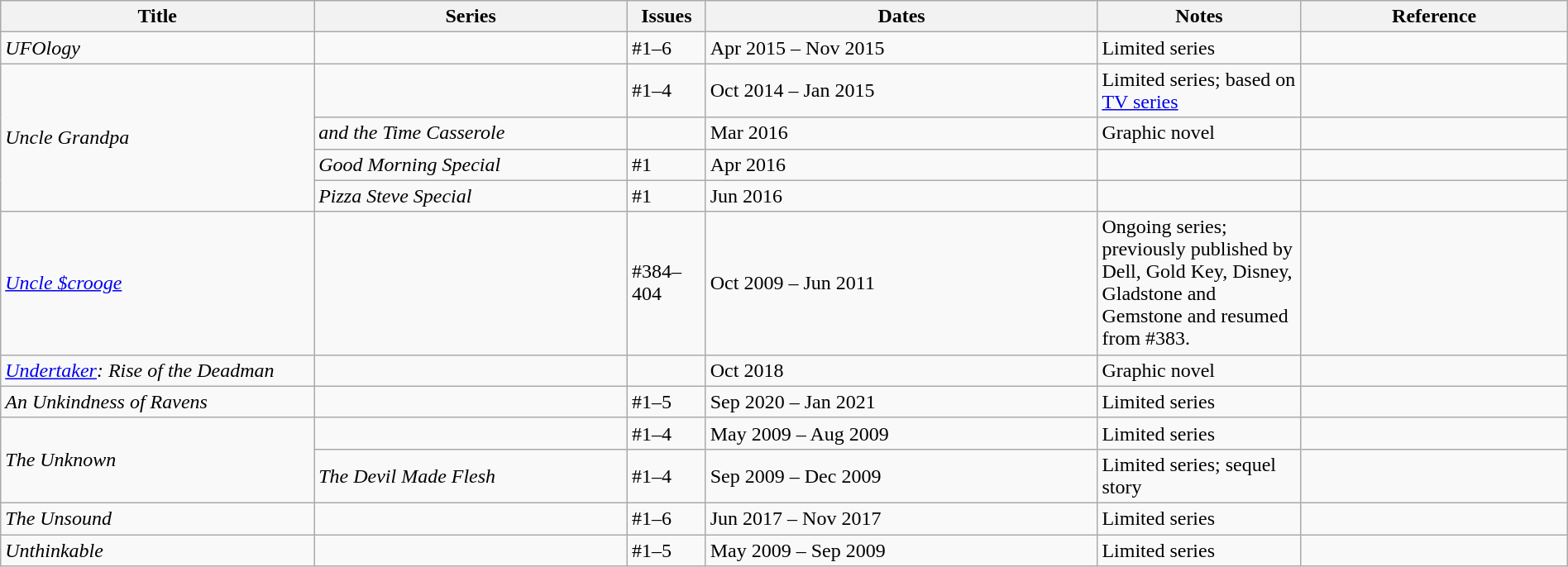<table class="wikitable sortable" style="width:100%;">
<tr>
<th width=20%>Title</th>
<th width=20%>Series</th>
<th width=5%>Issues</th>
<th width=25%>Dates</th>
<th width=13%>Notes</th>
<th>Reference</th>
</tr>
<tr>
<td><em>UFOlogy</em></td>
<td></td>
<td>#1–6</td>
<td>Apr 2015 – Nov 2015</td>
<td>Limited series</td>
<td></td>
</tr>
<tr>
<td rowspan="4"><em>Uncle Grandpa</em></td>
<td></td>
<td>#1–4</td>
<td>Oct 2014 – Jan 2015</td>
<td>Limited series; based on <a href='#'>TV series</a></td>
<td></td>
</tr>
<tr>
<td><em>and the Time Casserole</em></td>
<td></td>
<td>Mar 2016</td>
<td>Graphic novel</td>
<td></td>
</tr>
<tr>
<td><em>Good Morning Special</em></td>
<td>#1</td>
<td>Apr 2016</td>
<td></td>
<td></td>
</tr>
<tr>
<td><em>Pizza Steve Special</em></td>
<td>#1</td>
<td>Jun 2016</td>
<td></td>
<td></td>
</tr>
<tr>
<td><em><a href='#'>Uncle $crooge</a></em></td>
<td></td>
<td>#384–404</td>
<td>Oct 2009 – Jun 2011</td>
<td>Ongoing series; previously published by Dell, Gold Key, Disney, Gladstone and Gemstone and resumed from #383.</td>
<td></td>
</tr>
<tr>
<td><em><a href='#'>Undertaker</a>: Rise of the Deadman</em></td>
<td></td>
<td></td>
<td>Oct 2018</td>
<td>Graphic novel</td>
<td></td>
</tr>
<tr>
<td><em>An Unkindness of Ravens</em></td>
<td></td>
<td>#1–5</td>
<td>Sep 2020 – Jan 2021</td>
<td>Limited series</td>
<td></td>
</tr>
<tr>
<td rowspan="2"><em>The Unknown</em></td>
<td></td>
<td>#1–4</td>
<td>May 2009 – Aug 2009</td>
<td>Limited series</td>
<td></td>
</tr>
<tr>
<td><em>The Devil Made Flesh</em></td>
<td>#1–4</td>
<td>Sep 2009 – Dec 2009</td>
<td>Limited series; sequel story</td>
<td></td>
</tr>
<tr>
<td><em>The Unsound</em></td>
<td></td>
<td>#1–6</td>
<td>Jun 2017 – Nov 2017</td>
<td>Limited series</td>
<td></td>
</tr>
<tr>
<td><em>Unthinkable</em></td>
<td></td>
<td>#1–5</td>
<td>May 2009 – Sep 2009</td>
<td>Limited series</td>
<td></td>
</tr>
</table>
